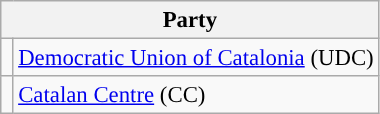<table class="wikitable" style="text-align:left; font-size:95%;">
<tr>
<th colspan="2">Party</th>
</tr>
<tr>
<td width="1"></td>
<td><a href='#'>Democratic Union of Catalonia</a> (UDC)</td>
</tr>
<tr>
<td></td>
<td><a href='#'>Catalan Centre</a> (CC)</td>
</tr>
</table>
